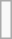<table class="wikitable float sortable" style="text-align:left; font-size:100%;">
<tr>
<td><div><br><div>




</div></div>
<div>
</div></td>
</tr>
</table>
